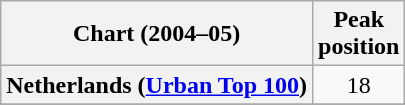<table class="wikitable sortable plainrowheaders">
<tr>
<th>Chart (2004–05)</th>
<th>Peak<br>position</th>
</tr>
<tr>
<th scope="row">Netherlands (<a href='#'>Urban Top 100</a>)</th>
<td align="center">18</td>
</tr>
<tr>
</tr>
<tr>
</tr>
<tr>
</tr>
</table>
